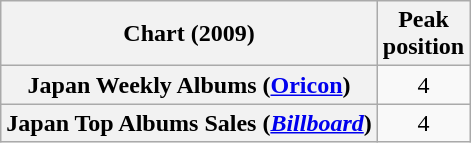<table class="wikitable sortable plainrowheaders" style="text-align:center;">
<tr>
<th scope="col">Chart (2009)</th>
<th scope="col">Peak<br>position</th>
</tr>
<tr>
<th scope="row">Japan Weekly Albums (<a href='#'>Oricon</a>)</th>
<td style="text-align:center;">4</td>
</tr>
<tr>
<th scope="row">Japan Top Albums Sales (<em><a href='#'>Billboard</a></em>)</th>
<td style="text-align:center;">4</td>
</tr>
</table>
